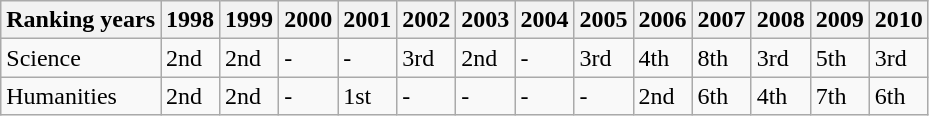<table class="wikitable">
<tr>
<th>Ranking years</th>
<th>1998</th>
<th>1999</th>
<th>2000</th>
<th>2001</th>
<th>2002</th>
<th>2003</th>
<th>2004</th>
<th>2005</th>
<th>2006</th>
<th>2007</th>
<th>2008</th>
<th>2009</th>
<th>2010</th>
</tr>
<tr>
<td>Science</td>
<td>2nd</td>
<td>2nd</td>
<td>-</td>
<td>-</td>
<td>3rd</td>
<td>2nd</td>
<td>-</td>
<td>3rd</td>
<td>4th</td>
<td>8th</td>
<td>3rd</td>
<td>5th</td>
<td>3rd</td>
</tr>
<tr>
<td>Humanities</td>
<td>2nd</td>
<td>2nd</td>
<td>-</td>
<td>1st</td>
<td>-</td>
<td>-</td>
<td>-</td>
<td>-</td>
<td>2nd</td>
<td>6th</td>
<td>4th</td>
<td>7th</td>
<td>6th</td>
</tr>
</table>
